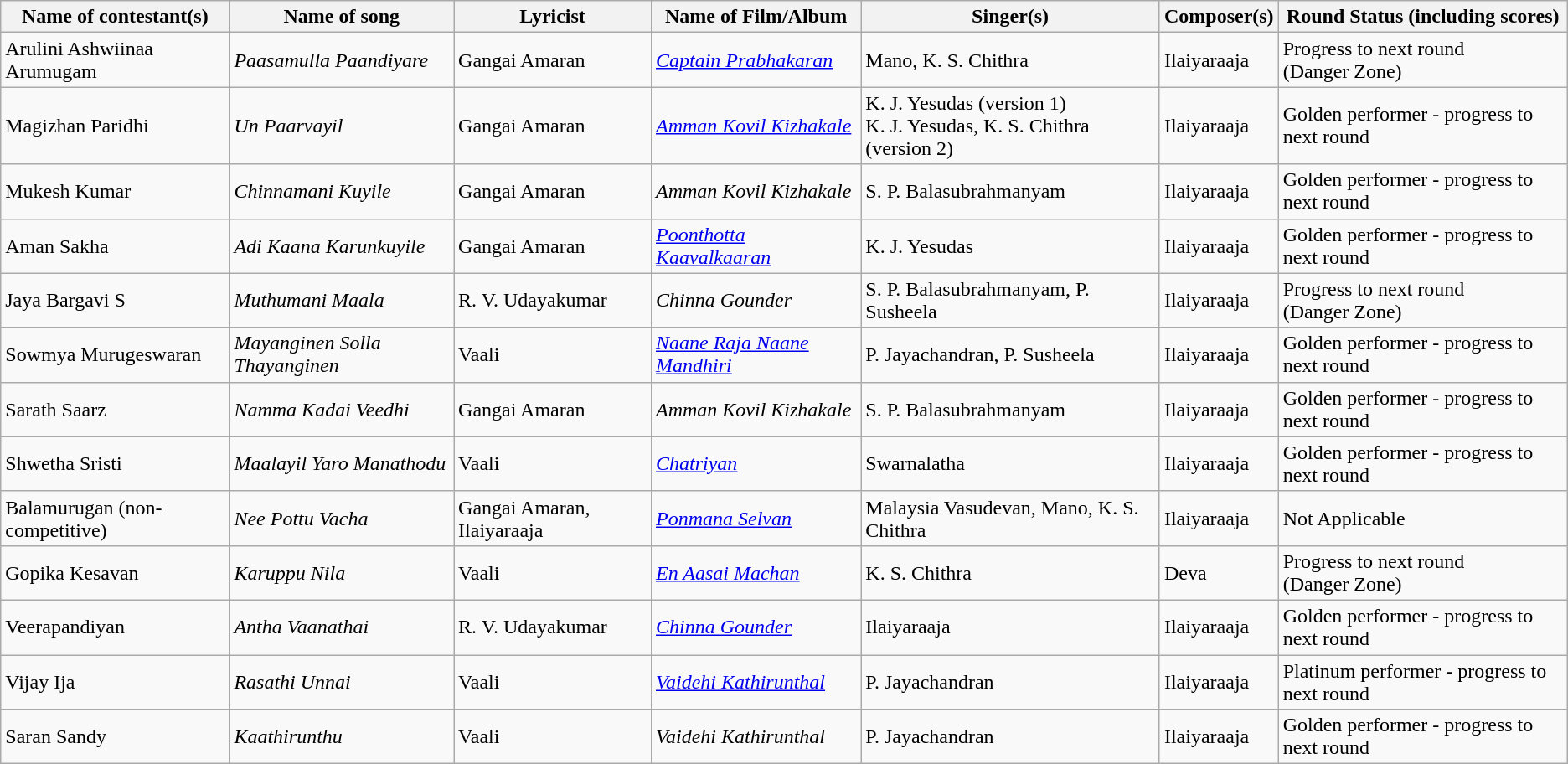<table class="wikitable">
<tr>
<th>Name of contestant(s)</th>
<th>Name of song</th>
<th>Lyricist</th>
<th>Name of Film/Album</th>
<th>Singer(s)</th>
<th>Composer(s)</th>
<th>Round Status (including scores)</th>
</tr>
<tr>
<td>Arulini Ashwiinaa Arumugam</td>
<td><em>Paasamulla Paandiyare</em></td>
<td>Gangai Amaran</td>
<td><a href='#'><em>Captain Prabhakaran</em></a></td>
<td>Mano, K. S. Chithra</td>
<td>Ilaiyaraaja</td>
<td>Progress to next round<br>(Danger Zone)</td>
</tr>
<tr>
<td>Magizhan Paridhi</td>
<td><em>Un Paarvayil</em></td>
<td>Gangai Amaran</td>
<td><a href='#'><em>Amman Kovil Kizhakale</em></a></td>
<td>K. J. Yesudas (version 1)<br>K. J. Yesudas, K. S. Chithra 
(version 2)</td>
<td>Ilaiyaraaja</td>
<td>Golden performer - progress to next round</td>
</tr>
<tr>
<td>Mukesh Kumar</td>
<td><em>Chinnamani Kuyile</em></td>
<td>Gangai Amaran</td>
<td><em>Amman Kovil Kizhakale</em></td>
<td>S. P. Balasubrahmanyam</td>
<td>Ilaiyaraaja</td>
<td>Golden performer - progress to next round</td>
</tr>
<tr>
<td>Aman Sakha</td>
<td><em>Adi Kaana Karunkuyile</em></td>
<td>Gangai Amaran</td>
<td><a href='#'><em>Poonthotta Kaavalkaaran</em></a></td>
<td>K. J. Yesudas</td>
<td>Ilaiyaraaja</td>
<td>Golden performer - progress to next round</td>
</tr>
<tr>
<td>Jaya Bargavi S</td>
<td><em>Muthumani Maala</em></td>
<td>R. V. Udayakumar</td>
<td><em>Chinna Gounder</em></td>
<td>S. P. Balasubrahmanyam, P. Susheela</td>
<td>Ilaiyaraaja</td>
<td>Progress to next round<br>(Danger Zone)</td>
</tr>
<tr>
<td>Sowmya Murugeswaran</td>
<td><em>Mayanginen Solla Thayanginen</em></td>
<td>Vaali</td>
<td><a href='#'><em>Naane Raja Naane Mandhiri</em></a></td>
<td>P. Jayachandran, P. Susheela</td>
<td>Ilaiyaraaja</td>
<td>Golden performer - progress to next round</td>
</tr>
<tr>
<td>Sarath Saarz</td>
<td><em>Namma Kadai Veedhi</em></td>
<td>Gangai Amaran</td>
<td><em>Amman Kovil Kizhakale</em></td>
<td>S. P. Balasubrahmanyam</td>
<td>Ilaiyaraaja</td>
<td>Golden performer - progress to next round</td>
</tr>
<tr>
<td>Shwetha Sristi</td>
<td><em>Maalayil Yaro Manathodu</em></td>
<td>Vaali</td>
<td><a href='#'><em>Chatriyan</em></a></td>
<td>Swarnalatha</td>
<td>Ilaiyaraaja</td>
<td>Golden performer - progress to next round</td>
</tr>
<tr>
<td>Balamurugan (non-competitive)</td>
<td><em>Nee Pottu Vacha</em></td>
<td>Gangai Amaran, Ilaiyaraaja</td>
<td><a href='#'><em>Ponmana Selvan</em></a></td>
<td>Malaysia Vasudevan, Mano, K. S. Chithra</td>
<td>Ilaiyaraaja</td>
<td>Not Applicable</td>
</tr>
<tr>
<td>Gopika Kesavan</td>
<td><em>Karuppu Nila</em></td>
<td>Vaali</td>
<td><a href='#'><em>En Aasai Machan</em></a></td>
<td>K. S. Chithra</td>
<td>Deva</td>
<td>Progress to next round<br>(Danger Zone)</td>
</tr>
<tr>
<td>Veerapandiyan</td>
<td><em>Antha Vaanathai</em></td>
<td>R. V. Udayakumar</td>
<td><a href='#'><em>Chinna Gounder</em></a></td>
<td>Ilaiyaraaja</td>
<td>Ilaiyaraaja</td>
<td>Golden performer - progress to next round</td>
</tr>
<tr>
<td>Vijay Ija</td>
<td><em>Rasathi Unnai</em></td>
<td>Vaali</td>
<td><a href='#'><em>Vaidehi Kathirunthal</em></a></td>
<td>P. Jayachandran</td>
<td>Ilaiyaraaja</td>
<td>Platinum performer - progress to next round</td>
</tr>
<tr>
<td>Saran Sandy</td>
<td><em>Kaathirunthu</em></td>
<td>Vaali</td>
<td><em>Vaidehi Kathirunthal</em></td>
<td>P. Jayachandran</td>
<td>Ilaiyaraaja</td>
<td>Golden performer - progress to next round</td>
</tr>
</table>
